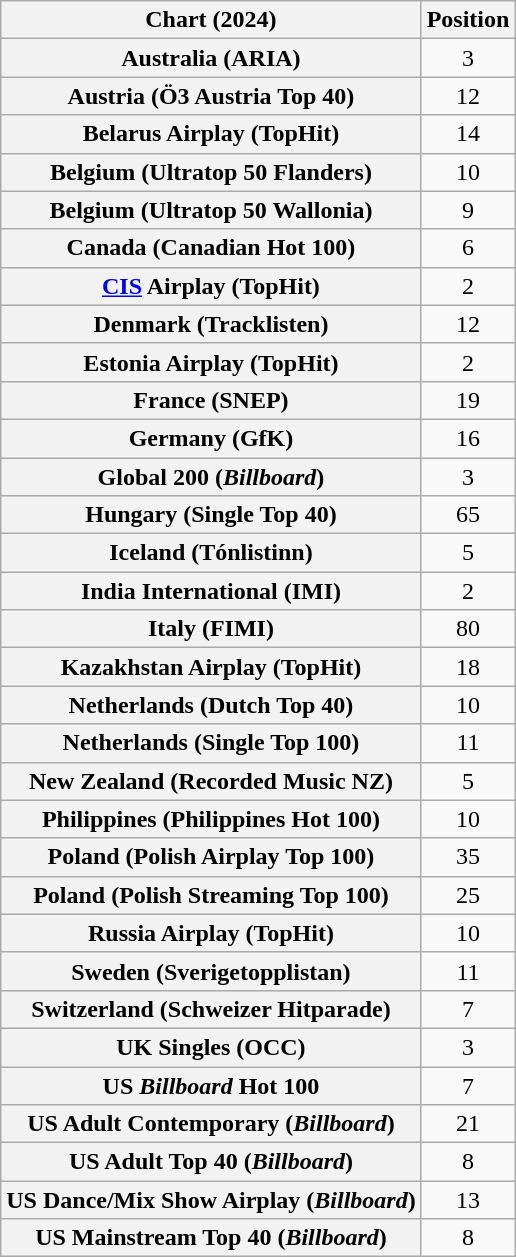<table class="wikitable sortable plainrowheaders" style="text-align:center">
<tr>
<th scope="col">Chart (2024)</th>
<th scope="col">Position</th>
</tr>
<tr>
<th scope="row">Australia (ARIA)</th>
<td>3</td>
</tr>
<tr>
<th scope="row">Austria (Ö3 Austria Top 40)</th>
<td>12</td>
</tr>
<tr>
<th scope="row">Belarus Airplay (TopHit)</th>
<td>14</td>
</tr>
<tr>
<th scope="row">Belgium (Ultratop 50 Flanders)</th>
<td>10</td>
</tr>
<tr>
<th scope="row">Belgium (Ultratop 50 Wallonia)</th>
<td>9</td>
</tr>
<tr>
<th scope="row">Canada (Canadian Hot 100)</th>
<td>6</td>
</tr>
<tr>
<th scope="row"><a href='#'>CIS</a> Airplay (TopHit)</th>
<td>2</td>
</tr>
<tr>
<th scope="row">Denmark (Tracklisten)</th>
<td>12</td>
</tr>
<tr>
<th scope="row">Estonia Airplay (TopHit)</th>
<td>2</td>
</tr>
<tr>
<th scope="row">France (SNEP)</th>
<td>19</td>
</tr>
<tr>
<th scope="row">Germany (GfK)</th>
<td>16</td>
</tr>
<tr>
<th scope="row">Global 200 (<em>Billboard</em>)</th>
<td>3</td>
</tr>
<tr>
<th scope="row">Hungary (Single Top 40)</th>
<td>65</td>
</tr>
<tr>
<th scope="row">Iceland (Tónlistinn)</th>
<td>5</td>
</tr>
<tr>
<th scope="row">India International (IMI)</th>
<td>2</td>
</tr>
<tr>
<th scope="row">Italy (FIMI)</th>
<td>80</td>
</tr>
<tr>
<th scope="row">Kazakhstan Airplay (TopHit)</th>
<td>18</td>
</tr>
<tr>
<th scope="row">Netherlands (Dutch Top 40)</th>
<td>10</td>
</tr>
<tr>
<th scope="row">Netherlands (Single Top 100)</th>
<td>11</td>
</tr>
<tr>
<th scope="row">New Zealand (Recorded Music NZ)</th>
<td>5</td>
</tr>
<tr>
<th scope="row">Philippines (Philippines Hot 100)</th>
<td>10</td>
</tr>
<tr>
<th scope="row">Poland (Polish Airplay Top 100)</th>
<td>35</td>
</tr>
<tr>
<th scope="row">Poland (Polish Streaming Top 100)</th>
<td>25</td>
</tr>
<tr>
<th scope="row">Russia Airplay (TopHit)</th>
<td>10</td>
</tr>
<tr>
<th scope="row">Sweden (Sverigetopplistan)</th>
<td>11</td>
</tr>
<tr>
<th scope="row">Switzerland (Schweizer Hitparade)</th>
<td>7</td>
</tr>
<tr>
<th scope="row">UK Singles (OCC)</th>
<td>3</td>
</tr>
<tr>
<th scope="row">US <em>Billboard</em> Hot 100</th>
<td>7</td>
</tr>
<tr>
<th scope="row">US Adult Contemporary (<em>Billboard</em>)</th>
<td>21</td>
</tr>
<tr>
<th scope="row">US Adult Top 40 (<em>Billboard</em>)</th>
<td>8</td>
</tr>
<tr>
<th scope="row">US Dance/Mix Show Airplay (<em>Billboard</em>)</th>
<td>13</td>
</tr>
<tr>
<th scope="row">US Mainstream Top 40 (<em>Billboard</em>)</th>
<td>8</td>
</tr>
</table>
